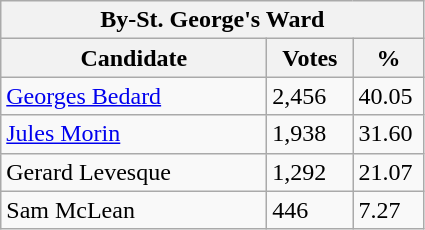<table class="wikitable">
<tr>
<th colspan="3">By-St. George's Ward</th>
</tr>
<tr>
<th style="width: 170px">Candidate</th>
<th style="width: 50px">Votes</th>
<th style="width: 40px">%</th>
</tr>
<tr>
<td><a href='#'>Georges Bedard</a></td>
<td>2,456</td>
<td>40.05</td>
</tr>
<tr>
<td><a href='#'>Jules Morin</a></td>
<td>1,938</td>
<td>31.60</td>
</tr>
<tr>
<td>Gerard Levesque</td>
<td>1,292</td>
<td>21.07</td>
</tr>
<tr>
<td>Sam McLean</td>
<td>446</td>
<td>7.27</td>
</tr>
</table>
